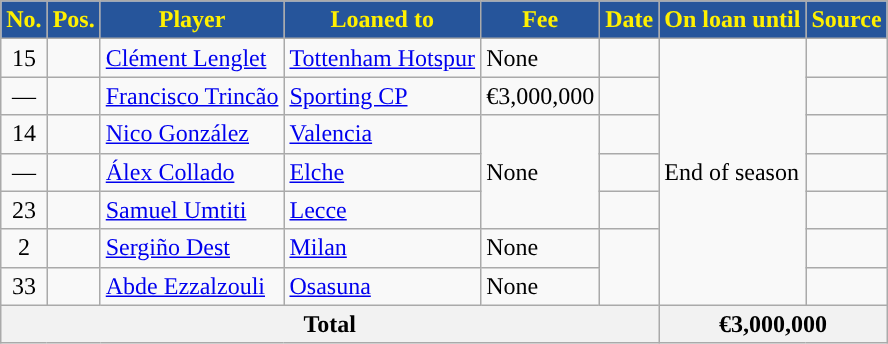<table class="wikitable plainrowheaders sortable">
<tr>
<th style="background:#26559B; color:#FFF000; ">No.</th>
<th style="background:#26559B; color:#FFF000; ">Pos.</th>
<th style="background:#26559B; color:#FFF000; ">Player</th>
<th style="background:#26559B; color:#FFF000; ">Loaned to</th>
<th style="background:#26559B; color:#FFF000; ">Fee</th>
<th style="background:#26559B; color:#FFF000; ">Date</th>
<th style="background:#26559B; color:#FFF000; ">On loan until</th>
<th style="background:#26559B; color:#FFF000; ">Source</th>
</tr>
<tr>
<td align=center>15</td>
<td align=center></td>
<td> <a href='#'>Clément Lenglet</a></td>
<td> <a href='#'>Tottenham Hotspur</a></td>
<td>None</td>
<td></td>
<td rowspan=7>End of season</td>
<td></td>
</tr>
<tr>
<td align=center>—</td>
<td align=center></td>
<td> <a href='#'>Francisco Trincão</a></td>
<td> <a href='#'>Sporting CP</a></td>
<td>€3,000,000</td>
<td></td>
<td></td>
</tr>
<tr>
<td align=center>14</td>
<td align=center></td>
<td> <a href='#'>Nico González</a></td>
<td><a href='#'>Valencia</a></td>
<td rowspan=3>None</td>
<td></td>
<td></td>
</tr>
<tr>
<td align=center>—</td>
<td align=center></td>
<td> <a href='#'>Álex Collado</a></td>
<td><a href='#'>Elche</a></td>
<td></td>
<td></td>
</tr>
<tr>
<td align=center>23</td>
<td align=center></td>
<td> <a href='#'>Samuel Umtiti</a></td>
<td> <a href='#'>Lecce</a></td>
<td></td>
<td></td>
</tr>
<tr>
<td align=center>2</td>
<td align=center></td>
<td> <a href='#'>Sergiño Dest</a></td>
<td> <a href='#'>Milan</a></td>
<td>None</td>
<td rowspan=2></td>
<td></td>
</tr>
<tr>
<td align=center>33</td>
<td align=center></td>
<td> <a href='#'>Abde Ezzalzouli</a></td>
<td><a href='#'>Osasuna</a></td>
<td>None</td>
<td></td>
</tr>
<tr>
<th colspan="6">Total</th>
<th colspan="2">€3,000,000</th>
</tr>
</table>
